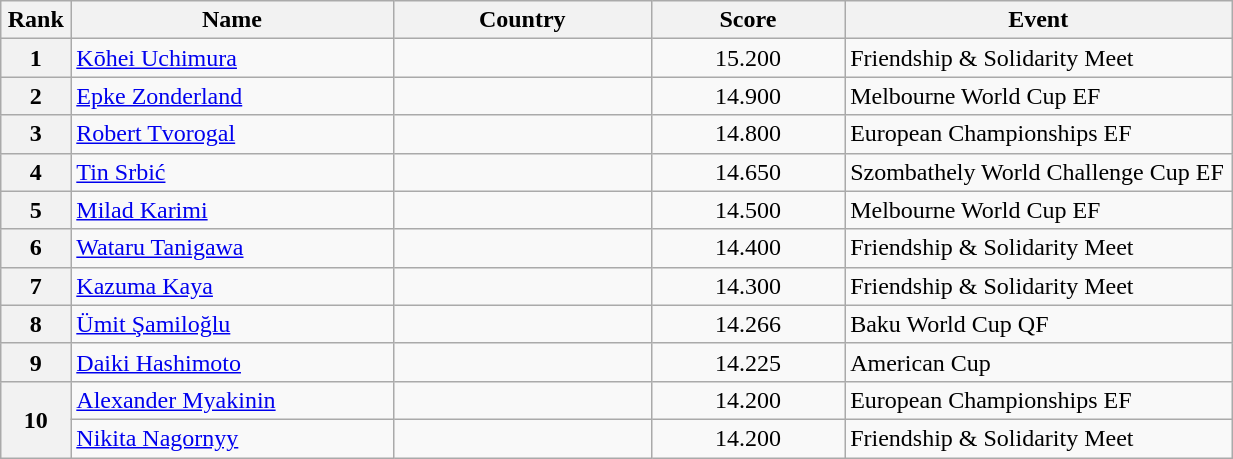<table class="wikitable sortable" style="width:65%;">
<tr>
<th style="text-align:center; width:5%;">Rank</th>
<th style="text-align:center; width:25%;">Name</th>
<th style="text-align:center; width:20%;">Country</th>
<th style="text-align:center; width:15%;">Score</th>
<th style="text-align:center; width:30%;">Event</th>
</tr>
<tr>
<th>1</th>
<td><a href='#'>Kōhei Uchimura</a></td>
<td></td>
<td align=center>15.200</td>
<td>Friendship & Solidarity Meet</td>
</tr>
<tr>
<th>2</th>
<td><a href='#'>Epke Zonderland</a></td>
<td></td>
<td align=center>14.900</td>
<td>Melbourne World Cup EF</td>
</tr>
<tr>
<th>3</th>
<td><a href='#'>Robert Tvorogal</a></td>
<td></td>
<td align=center>14.800</td>
<td>European Championships EF</td>
</tr>
<tr>
<th>4</th>
<td><a href='#'>Tin Srbić</a></td>
<td></td>
<td align=center>14.650</td>
<td>Szombathely World Challenge Cup EF</td>
</tr>
<tr>
<th>5</th>
<td><a href='#'>Milad Karimi</a></td>
<td></td>
<td align=center>14.500</td>
<td>Melbourne World Cup EF</td>
</tr>
<tr>
<th>6</th>
<td><a href='#'>Wataru Tanigawa</a></td>
<td></td>
<td align=center>14.400</td>
<td>Friendship & Solidarity Meet</td>
</tr>
<tr>
<th>7</th>
<td><a href='#'>Kazuma Kaya</a></td>
<td></td>
<td align=center>14.300</td>
<td>Friendship & Solidarity Meet</td>
</tr>
<tr>
<th>8</th>
<td><a href='#'>Ümit Şamiloğlu</a></td>
<td></td>
<td align=center>14.266</td>
<td>Baku World Cup QF</td>
</tr>
<tr>
<th>9</th>
<td><a href='#'>Daiki Hashimoto</a></td>
<td></td>
<td align=center>14.225</td>
<td>American Cup</td>
</tr>
<tr>
<th rowspan="2">10</th>
<td><a href='#'>Alexander Myakinin</a></td>
<td></td>
<td align=center>14.200</td>
<td>European Championships EF</td>
</tr>
<tr>
<td><a href='#'>Nikita Nagornyy</a></td>
<td></td>
<td align=center>14.200</td>
<td>Friendship & Solidarity Meet</td>
</tr>
</table>
